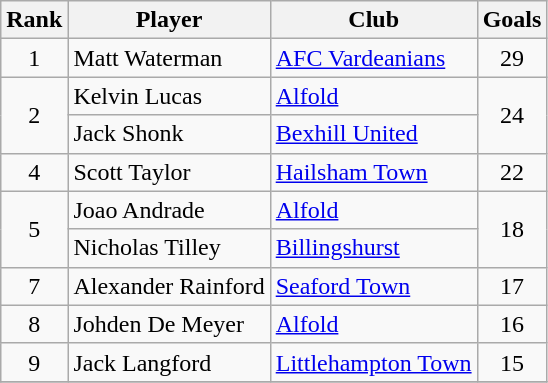<table class="wikitable" style="text-align:center">
<tr>
<th>Rank</th>
<th>Player</th>
<th>Club</th>
<th>Goals</th>
</tr>
<tr>
<td>1</td>
<td align="left">Matt Waterman</td>
<td align="left"><a href='#'>AFC Vardeanians</a></td>
<td>29</td>
</tr>
<tr>
<td rowspan="2">2</td>
<td align="left">Kelvin Lucas</td>
<td align="left"><a href='#'>Alfold</a></td>
<td rowspan="2">24</td>
</tr>
<tr>
<td align="left">Jack Shonk</td>
<td align="left"><a href='#'>Bexhill United</a></td>
</tr>
<tr>
<td>4</td>
<td align="left">Scott Taylor</td>
<td align="left"><a href='#'>Hailsham Town</a></td>
<td>22</td>
</tr>
<tr>
<td rowspan="2">5</td>
<td align="left">Joao Andrade</td>
<td align="left"><a href='#'>Alfold</a></td>
<td rowspan="2">18</td>
</tr>
<tr>
<td align="left">Nicholas Tilley</td>
<td align="left"><a href='#'>Billingshurst</a></td>
</tr>
<tr>
<td>7</td>
<td align="left">Alexander Rainford</td>
<td align="left"><a href='#'>Seaford Town</a></td>
<td>17</td>
</tr>
<tr>
<td>8</td>
<td align="left">Johden De Meyer</td>
<td align="left"><a href='#'>Alfold</a></td>
<td>16</td>
</tr>
<tr>
<td>9</td>
<td align="left">Jack Langford</td>
<td align="left"><a href='#'>Littlehampton Town</a></td>
<td>15</td>
</tr>
<tr>
</tr>
</table>
